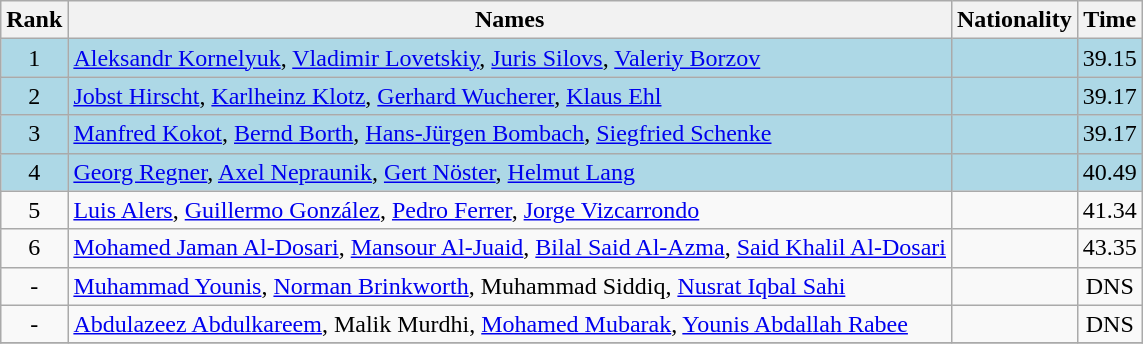<table class="wikitable sortable" style="text-align:center">
<tr>
<th>Rank</th>
<th>Names</th>
<th>Nationality</th>
<th>Time</th>
</tr>
<tr bgcolor=lightblue>
<td>1</td>
<td align=left><a href='#'>Aleksandr Kornelyuk</a>, <a href='#'>Vladimir Lovetskiy</a>, <a href='#'>Juris Silovs</a>, <a href='#'>Valeriy Borzov</a></td>
<td align=left></td>
<td>39.15</td>
</tr>
<tr bgcolor=lightblue>
<td>2</td>
<td align=left><a href='#'>Jobst Hirscht</a>, <a href='#'>Karlheinz Klotz</a>, <a href='#'>Gerhard Wucherer</a>, <a href='#'>Klaus Ehl</a></td>
<td align=left></td>
<td>39.17</td>
</tr>
<tr bgcolor=lightblue>
<td>3</td>
<td align=left><a href='#'>Manfred Kokot</a>, <a href='#'>Bernd Borth</a>, <a href='#'>Hans-Jürgen Bombach</a>, <a href='#'>Siegfried Schenke</a></td>
<td align=left></td>
<td>39.17</td>
</tr>
<tr bgcolor=lightblue>
<td>4</td>
<td align=left><a href='#'>Georg Regner</a>, <a href='#'>Axel Nepraunik</a>, <a href='#'>Gert Nöster</a>, <a href='#'>Helmut Lang</a></td>
<td align=left></td>
<td>40.49</td>
</tr>
<tr>
<td>5</td>
<td align=left><a href='#'>Luis Alers</a>, <a href='#'>Guillermo González</a>, <a href='#'>Pedro Ferrer</a>, <a href='#'>Jorge Vizcarrondo</a></td>
<td align=left></td>
<td>41.34</td>
</tr>
<tr>
<td>6</td>
<td align=left><a href='#'>Mohamed Jaman Al-Dosari</a>, <a href='#'>Mansour Al-Juaid</a>, <a href='#'>Bilal Said Al-Azma</a>, <a href='#'>Said Khalil Al-Dosari</a></td>
<td align=left></td>
<td>43.35</td>
</tr>
<tr>
<td>-</td>
<td align=left><a href='#'>Muhammad Younis</a>, <a href='#'>Norman Brinkworth</a>, Muhammad Siddiq, <a href='#'>Nusrat Iqbal Sahi</a></td>
<td align=left></td>
<td>DNS</td>
</tr>
<tr>
<td>-</td>
<td align=left><a href='#'>Abdulazeez Abdulkareem</a>, Malik Murdhi, <a href='#'>Mohamed Mubarak</a>, <a href='#'>Younis Abdallah Rabee</a></td>
<td align=left></td>
<td>DNS</td>
</tr>
<tr>
</tr>
</table>
